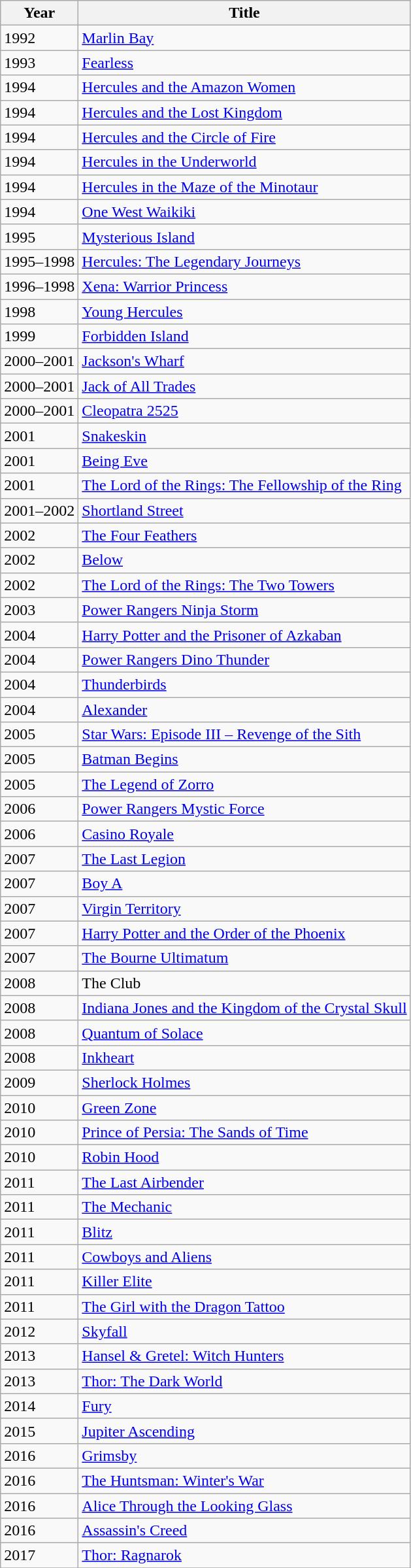<table class="wikitable">
<tr>
<th>Year</th>
<th>Title</th>
</tr>
<tr>
<td>1992</td>
<td><a href='#'>Marlin Bay</a></td>
</tr>
<tr>
<td>1993</td>
<td><a href='#'>Fearless</a></td>
</tr>
<tr>
<td>1994</td>
<td><a href='#'>Hercules and the Amazon Women</a></td>
</tr>
<tr>
<td>1994</td>
<td><a href='#'>Hercules and the Lost Kingdom</a></td>
</tr>
<tr>
<td>1994</td>
<td><a href='#'>Hercules and the Circle of Fire</a></td>
</tr>
<tr>
<td>1994</td>
<td><a href='#'>Hercules in the Underworld</a></td>
</tr>
<tr>
<td>1994</td>
<td><a href='#'>Hercules in the Maze of the Minotaur</a></td>
</tr>
<tr>
<td>1994</td>
<td><a href='#'>One West Waikiki</a></td>
</tr>
<tr>
<td>1995</td>
<td><a href='#'>Mysterious Island</a></td>
</tr>
<tr>
<td>1995–1998</td>
<td><a href='#'>Hercules: The Legendary Journeys</a></td>
</tr>
<tr>
<td>1996–1998</td>
<td><a href='#'>Xena: Warrior Princess</a></td>
</tr>
<tr>
<td>1998</td>
<td><a href='#'>Young Hercules</a></td>
</tr>
<tr>
<td>1999</td>
<td><a href='#'>Forbidden Island</a></td>
</tr>
<tr>
<td>2000–2001</td>
<td><a href='#'>Jackson's Wharf</a></td>
</tr>
<tr>
<td>2000–2001</td>
<td><a href='#'>Jack of All Trades</a></td>
</tr>
<tr>
<td>2000–2001</td>
<td><a href='#'>Cleopatra 2525</a></td>
</tr>
<tr>
<td>2001</td>
<td><a href='#'>Snakeskin</a></td>
</tr>
<tr>
<td>2001</td>
<td><a href='#'>Being Eve</a></td>
</tr>
<tr>
<td>2001</td>
<td><a href='#'>The Lord of the Rings: The Fellowship of the Ring</a></td>
</tr>
<tr>
<td>2001–2002</td>
<td><a href='#'>Shortland Street</a></td>
</tr>
<tr>
<td>2002</td>
<td><a href='#'>The Four Feathers</a></td>
</tr>
<tr>
<td>2002</td>
<td><a href='#'>Below</a></td>
</tr>
<tr>
<td>2002</td>
<td><a href='#'>The Lord of the Rings: The Two Towers</a></td>
</tr>
<tr>
<td>2003</td>
<td><a href='#'>Power Rangers Ninja Storm</a></td>
</tr>
<tr>
<td>2004</td>
<td><a href='#'>Harry Potter and the Prisoner of Azkaban</a></td>
</tr>
<tr>
<td>2004</td>
<td><a href='#'>Power Rangers Dino Thunder</a></td>
</tr>
<tr>
<td>2004</td>
<td><a href='#'>Thunderbirds</a></td>
</tr>
<tr>
<td>2004</td>
<td><a href='#'>Alexander</a></td>
</tr>
<tr>
<td>2005</td>
<td><a href='#'>Star Wars: Episode III – Revenge of the Sith</a></td>
</tr>
<tr>
<td>2005</td>
<td><a href='#'>Batman Begins</a></td>
</tr>
<tr>
<td>2005</td>
<td><a href='#'>The Legend of Zorro</a></td>
</tr>
<tr>
<td>2006</td>
<td><a href='#'>Power Rangers Mystic Force</a></td>
</tr>
<tr>
<td>2006</td>
<td><a href='#'>Casino Royale</a></td>
</tr>
<tr>
<td>2007</td>
<td><a href='#'>The Last Legion</a></td>
</tr>
<tr>
<td>2007</td>
<td><a href='#'>Boy A</a></td>
</tr>
<tr>
<td>2007</td>
<td><a href='#'>Virgin Territory</a></td>
</tr>
<tr>
<td>2007</td>
<td><a href='#'>Harry Potter and the Order of the Phoenix</a></td>
</tr>
<tr>
<td>2007</td>
<td><a href='#'>The Bourne Ultimatum</a></td>
</tr>
<tr>
<td>2008</td>
<td>The Club</td>
</tr>
<tr>
<td>2008</td>
<td><a href='#'>Indiana Jones and the Kingdom of the Crystal Skull</a></td>
</tr>
<tr>
<td>2008</td>
<td><a href='#'>Quantum of Solace</a></td>
</tr>
<tr>
<td>2008</td>
<td><a href='#'>Inkheart</a></td>
</tr>
<tr>
<td>2009</td>
<td><a href='#'>Sherlock Holmes</a></td>
</tr>
<tr>
<td>2010</td>
<td><a href='#'>Green Zone</a></td>
</tr>
<tr>
<td>2010</td>
<td><a href='#'>Prince of Persia: The Sands of Time</a></td>
</tr>
<tr>
<td>2010</td>
<td><a href='#'>Robin Hood</a></td>
</tr>
<tr>
<td>2011</td>
<td><a href='#'>The Last Airbender</a></td>
</tr>
<tr>
<td>2011</td>
<td><a href='#'>The Mechanic</a></td>
</tr>
<tr>
<td>2011</td>
<td><a href='#'>Blitz</a></td>
</tr>
<tr>
<td>2011</td>
<td><a href='#'>Cowboys and Aliens</a></td>
</tr>
<tr>
<td>2011</td>
<td><a href='#'>Killer Elite</a></td>
</tr>
<tr>
<td>2011</td>
<td><a href='#'>The Girl with the Dragon Tattoo</a></td>
</tr>
<tr>
<td>2012</td>
<td><a href='#'>Skyfall</a></td>
</tr>
<tr>
<td>2013</td>
<td><a href='#'>Hansel & Gretel: Witch Hunters</a></td>
</tr>
<tr>
<td>2013</td>
<td><a href='#'>Thor: The Dark World</a></td>
</tr>
<tr>
<td>2014</td>
<td><a href='#'>Fury</a></td>
</tr>
<tr>
<td>2015</td>
<td><a href='#'>Jupiter Ascending</a></td>
</tr>
<tr>
<td>2016</td>
<td><a href='#'>Grimsby</a></td>
</tr>
<tr>
<td>2016</td>
<td><a href='#'>The Huntsman: Winter's War</a></td>
</tr>
<tr>
<td>2016</td>
<td><a href='#'>Alice Through the Looking Glass</a></td>
</tr>
<tr>
<td>2016</td>
<td><a href='#'>Assassin's Creed</a></td>
</tr>
<tr>
<td>2017</td>
<td><a href='#'>Thor: Ragnarok</a></td>
</tr>
<tr>
</tr>
</table>
